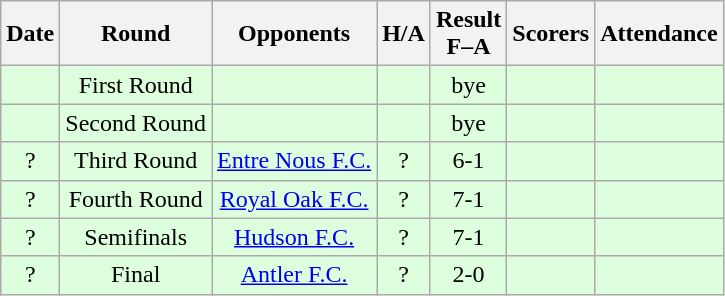<table class="wikitable" style="text-align:center">
<tr>
<th>Date</th>
<th>Round</th>
<th>Opponents</th>
<th>H/A</th>
<th>Result<br>F–A</th>
<th>Scorers</th>
<th>Attendance</th>
</tr>
<tr bgcolor="#ddffdd">
<td></td>
<td>First Round</td>
<td></td>
<td></td>
<td>bye</td>
<td></td>
<td></td>
</tr>
<tr bgcolor="#ddffdd">
<td></td>
<td>Second Round</td>
<td></td>
<td></td>
<td>bye</td>
<td></td>
<td></td>
</tr>
<tr bgcolor="#ddffdd">
<td>?</td>
<td>Third Round</td>
<td><a href='#'>Entre Nous F.C.</a></td>
<td>?</td>
<td>6-1</td>
<td></td>
<td></td>
</tr>
<tr bgcolor="#ddffdd">
<td>?</td>
<td>Fourth Round</td>
<td><a href='#'>Royal Oak F.C.</a></td>
<td>?</td>
<td>7-1</td>
<td></td>
<td></td>
</tr>
<tr bgcolor="#ddffdd">
<td>?</td>
<td>Semifinals</td>
<td><a href='#'>Hudson F.C.</a></td>
<td>?</td>
<td>7-1</td>
<td></td>
<td></td>
</tr>
<tr bgcolor="#ddffdd">
<td>?</td>
<td>Final</td>
<td><a href='#'>Antler F.C.</a></td>
<td>?</td>
<td>2-0</td>
<td></td>
<td></td>
</tr>
</table>
